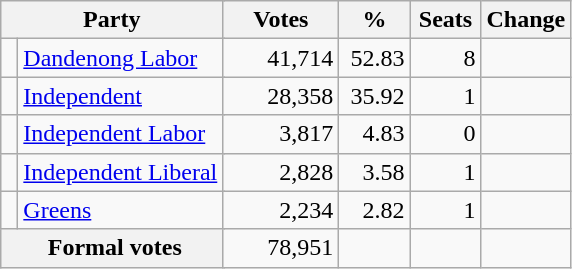<table class="wikitable" style="text-align:right; margin-bottom:0">
<tr>
<th style="width:10px" colspan=3>Party</th>
<th style="width:70px;">Votes</th>
<th style="width:40px;">%</th>
<th style="width:40px;">Seats</th>
<th style="width:40px;">Change</th>
</tr>
<tr>
<td> </td>
<td style="text-align:left;" colspan="2"><a href='#'>Dandenong Labor</a></td>
<td>41,714</td>
<td>52.83</td>
<td>8</td>
<td></td>
</tr>
<tr>
<td> </td>
<td style="text-align:left;" colspan="2"><a href='#'>Independent</a></td>
<td>28,358</td>
<td>35.92</td>
<td>1</td>
<td></td>
</tr>
<tr>
<td> </td>
<td style="text-align:left;" colspan="2"><a href='#'>Independent Labor</a></td>
<td>3,817</td>
<td>4.83</td>
<td>0</td>
<td></td>
</tr>
<tr>
<td> </td>
<td style="text-align:left;" colspan="2"><a href='#'>Independent Liberal</a></td>
<td>2,828</td>
<td>3.58</td>
<td>1</td>
<td></td>
</tr>
<tr>
<td> </td>
<td style="text-align:left;" colspan="2"><a href='#'>Greens</a></td>
<td>2,234</td>
<td>2.82</td>
<td>1</td>
<td></td>
</tr>
<tr>
<th colspan="3" rowspan="1"> Formal votes</th>
<td>78,951</td>
<td></td>
<td></td>
<td></td>
</tr>
</table>
